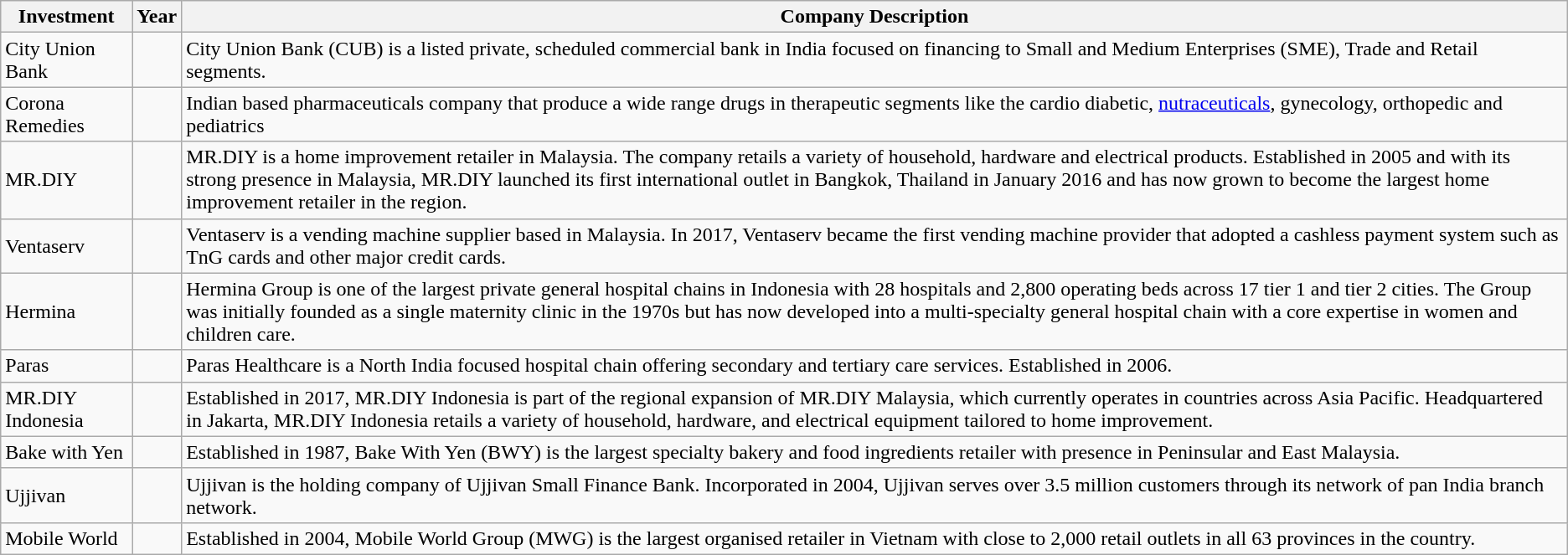<table class="wikitable">
<tr>
<th>Investment</th>
<th>Year</th>
<th>Company Description</th>
</tr>
<tr>
<td>City Union Bank</td>
<td></td>
<td>City Union Bank (CUB) is a listed private, scheduled commercial bank in India focused on financing to Small and Medium Enterprises (SME), Trade and Retail segments.</td>
</tr>
<tr>
<td>Corona Remedies</td>
<td></td>
<td>Indian based pharmaceuticals company that produce a wide range drugs in therapeutic segments like the cardio diabetic, <a href='#'>nutraceuticals</a>, gynecology, orthopedic and pediatrics</td>
</tr>
<tr>
<td>MR.DIY</td>
<td></td>
<td>MR.DIY is a home improvement retailer in Malaysia. The company retails a variety of household, hardware and electrical products. Established in 2005 and with its strong presence in Malaysia, MR.DIY launched its first international outlet in Bangkok, Thailand in January 2016 and has now grown to become the largest home improvement retailer in the region.</td>
</tr>
<tr>
<td>Ventaserv</td>
<td></td>
<td>Ventaserv is a vending machine supplier based in Malaysia. In 2017, Ventaserv became the first vending machine provider that adopted a cashless payment system such as TnG cards and other major credit cards.</td>
</tr>
<tr>
<td>Hermina</td>
<td></td>
<td>Hermina Group is one of the largest private general hospital chains in Indonesia with 28 hospitals and 2,800 operating beds across 17 tier 1 and tier 2 cities. The Group was initially founded as a single maternity clinic in the 1970s but has now developed into a multi-specialty general hospital chain with a core expertise in women and children care.</td>
</tr>
<tr>
<td Paras Healthcare>Paras</td>
<td></td>
<td>Paras Healthcare is a North India focused hospital chain offering secondary and tertiary care services. Established in 2006.</td>
</tr>
<tr>
<td MR.DIY>MR.DIY Indonesia</td>
<td></td>
<td>Established in 2017, MR.DIY Indonesia is part of the regional expansion of MR.DIY Malaysia, which currently operates in countries across Asia Pacific. Headquartered in Jakarta, MR.DIY Indonesia retails a variety of household, hardware, and electrical equipment tailored to home improvement.</td>
</tr>
<tr>
<td>Bake with Yen</td>
<td></td>
<td>Established in 1987, Bake With Yen (BWY) is the largest specialty bakery and food ingredients retailer with presence in Peninsular and East Malaysia.</td>
</tr>
<tr>
<td>Ujjivan</td>
<td></td>
<td>Ujjivan is the holding company of Ujjivan Small Finance Bank. Incorporated in 2004, Ujjivan serves over 3.5 million customers through its network of pan India branch network.</td>
</tr>
<tr>
<td>Mobile World</td>
<td></td>
<td>Established in 2004, Mobile World Group (MWG) is the largest organised retailer in Vietnam with close to 2,000 retail outlets in all 63 provinces in the country.</td>
</tr>
</table>
